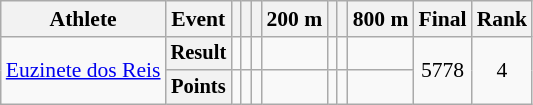<table class="wikitable" style="font-size:90%">
<tr>
<th>Athlete</th>
<th>Event</th>
<th></th>
<th></th>
<th></th>
<th>200 m</th>
<th></th>
<th></th>
<th>800 m</th>
<th>Final</th>
<th>Rank</th>
</tr>
<tr align=center>
<td rowspan=2 align=left><a href='#'>Euzinete dos Reis</a></td>
<th style=font-size:95%>Result</th>
<td></td>
<td></td>
<td></td>
<td></td>
<td></td>
<td></td>
<td></td>
<td rowspan=2>5778</td>
<td rowspan=2>4</td>
</tr>
<tr align=center>
<th style=font-size:95%>Points</th>
<td></td>
<td></td>
<td></td>
<td></td>
<td></td>
<td></td>
<td></td>
</tr>
</table>
